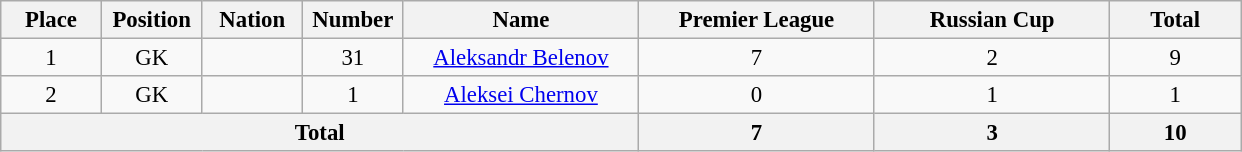<table class="wikitable" style="font-size: 95%; text-align: center;">
<tr>
<th width=60>Place</th>
<th width=60>Position</th>
<th width=60>Nation</th>
<th width=60>Number</th>
<th width=150>Name</th>
<th width=150>Premier League</th>
<th width=150>Russian Cup</th>
<th width=80>Total</th>
</tr>
<tr>
<td>1</td>
<td>GK</td>
<td></td>
<td>31</td>
<td><a href='#'>Aleksandr Belenov</a></td>
<td>7</td>
<td>2</td>
<td>9</td>
</tr>
<tr>
<td>2</td>
<td>GK</td>
<td></td>
<td>1</td>
<td><a href='#'>Aleksei Chernov</a></td>
<td>0</td>
<td>1</td>
<td>1</td>
</tr>
<tr>
<th colspan=5>Total</th>
<th>7</th>
<th>3</th>
<th>10</th>
</tr>
</table>
